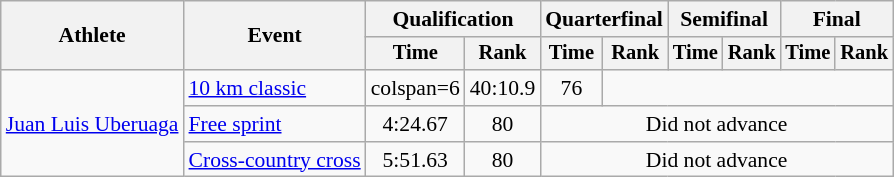<table class="wikitable" style="font-size:90%">
<tr>
<th rowspan="2">Athlete</th>
<th rowspan="2">Event</th>
<th colspan="2">Qualification</th>
<th colspan="2">Quarterfinal</th>
<th colspan="2">Semifinal</th>
<th colspan="2">Final</th>
</tr>
<tr style="font-size:95%">
<th>Time</th>
<th>Rank</th>
<th>Time</th>
<th>Rank</th>
<th>Time</th>
<th>Rank</th>
<th>Time</th>
<th>Rank</th>
</tr>
<tr align=center>
<td align=left rowspan=3><a href='#'>Juan Luis Uberuaga</a></td>
<td align=left><a href='#'>10 km classic</a></td>
<td>colspan=6 </td>
<td>40:10.9</td>
<td>76</td>
</tr>
<tr align=center>
<td align=left><a href='#'>Free sprint</a></td>
<td>4:24.67</td>
<td>80</td>
<td colspan=6>Did not advance</td>
</tr>
<tr align=center>
<td align=left><a href='#'>Cross-country cross</a></td>
<td>5:51.63</td>
<td>80</td>
<td colspan=6>Did not advance</td>
</tr>
</table>
